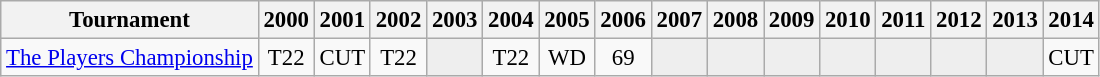<table class="wikitable" style="font-size:95%;text-align:center;">
<tr>
<th>Tournament</th>
<th>2000</th>
<th>2001</th>
<th>2002</th>
<th>2003</th>
<th>2004</th>
<th>2005</th>
<th>2006</th>
<th>2007</th>
<th>2008</th>
<th>2009</th>
<th>2010</th>
<th>2011</th>
<th>2012</th>
<th>2013</th>
<th>2014</th>
</tr>
<tr>
<td align=left><a href='#'>The Players Championship</a></td>
<td>T22</td>
<td>CUT</td>
<td>T22</td>
<td style="background:#eeeeee;"></td>
<td>T22</td>
<td>WD</td>
<td>69</td>
<td style="background:#eeeeee;"></td>
<td style="background:#eeeeee;"></td>
<td style="background:#eeeeee;"></td>
<td style="background:#eeeeee;"></td>
<td style="background:#eeeeee;"></td>
<td style="background:#eeeeee;"></td>
<td style="background:#eeeeee;"></td>
<td>CUT</td>
</tr>
</table>
